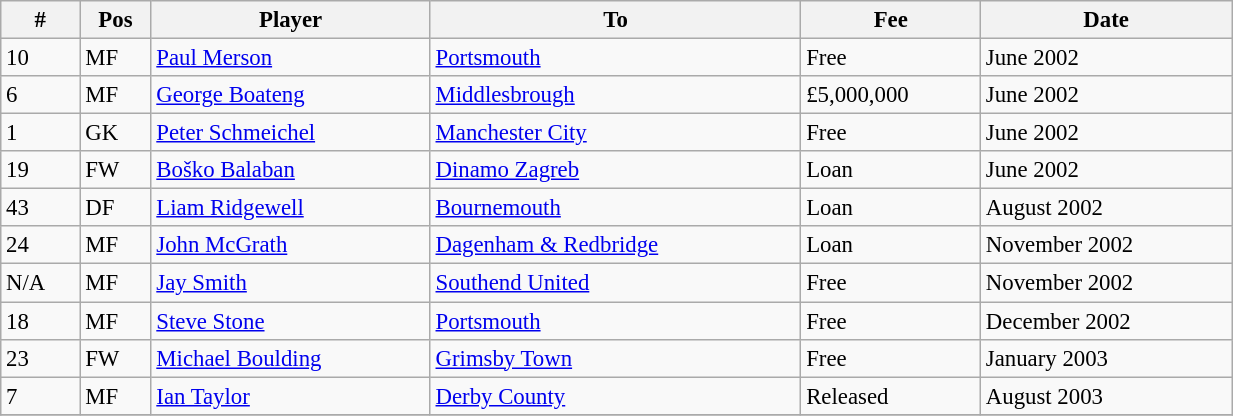<table width=65% class="wikitable sortable" style="text-align:center; font-size:95%; text-align:left">
<tr>
<th>#</th>
<th>Pos</th>
<th>Player</th>
<th>To</th>
<th>Fee</th>
<th>Date</th>
</tr>
<tr --->
<td>10</td>
<td>MF</td>
<td> <a href='#'>Paul Merson</a></td>
<td> <a href='#'>Portsmouth</a></td>
<td>Free</td>
<td>June 2002</td>
</tr>
<tr --->
<td>6</td>
<td>MF</td>
<td> <a href='#'>George Boateng</a></td>
<td> <a href='#'>Middlesbrough</a></td>
<td>£5,000,000</td>
<td>June 2002</td>
</tr>
<tr --->
<td>1</td>
<td>GK</td>
<td> <a href='#'>Peter Schmeichel</a></td>
<td> <a href='#'>Manchester City</a></td>
<td>Free</td>
<td>June 2002</td>
</tr>
<tr --->
<td>19</td>
<td>FW</td>
<td> <a href='#'>Boško Balaban</a></td>
<td> <a href='#'>Dinamo Zagreb</a></td>
<td>Loan</td>
<td>June 2002</td>
</tr>
<tr --->
<td>43</td>
<td>DF</td>
<td> <a href='#'>Liam Ridgewell</a></td>
<td> <a href='#'>Bournemouth</a></td>
<td>Loan</td>
<td>August 2002</td>
</tr>
<tr --->
<td>24</td>
<td>MF</td>
<td> <a href='#'>John McGrath</a></td>
<td> <a href='#'>Dagenham & Redbridge</a></td>
<td>Loan</td>
<td>November 2002</td>
</tr>
<tr --->
<td>N/A</td>
<td>MF</td>
<td> <a href='#'>Jay Smith</a></td>
<td> <a href='#'>Southend United</a></td>
<td>Free</td>
<td>November 2002</td>
</tr>
<tr --->
<td>18</td>
<td>MF</td>
<td> <a href='#'>Steve Stone</a></td>
<td> <a href='#'>Portsmouth</a></td>
<td>Free</td>
<td>December 2002</td>
</tr>
<tr --->
<td>23</td>
<td>FW</td>
<td> <a href='#'>Michael Boulding</a></td>
<td> <a href='#'>Grimsby Town</a></td>
<td>Free</td>
<td>January 2003</td>
</tr>
<tr --->
<td>7</td>
<td>MF</td>
<td> <a href='#'>Ian Taylor</a></td>
<td> <a href='#'>Derby County</a></td>
<td>Released</td>
<td>August 2003</td>
</tr>
<tr>
</tr>
</table>
